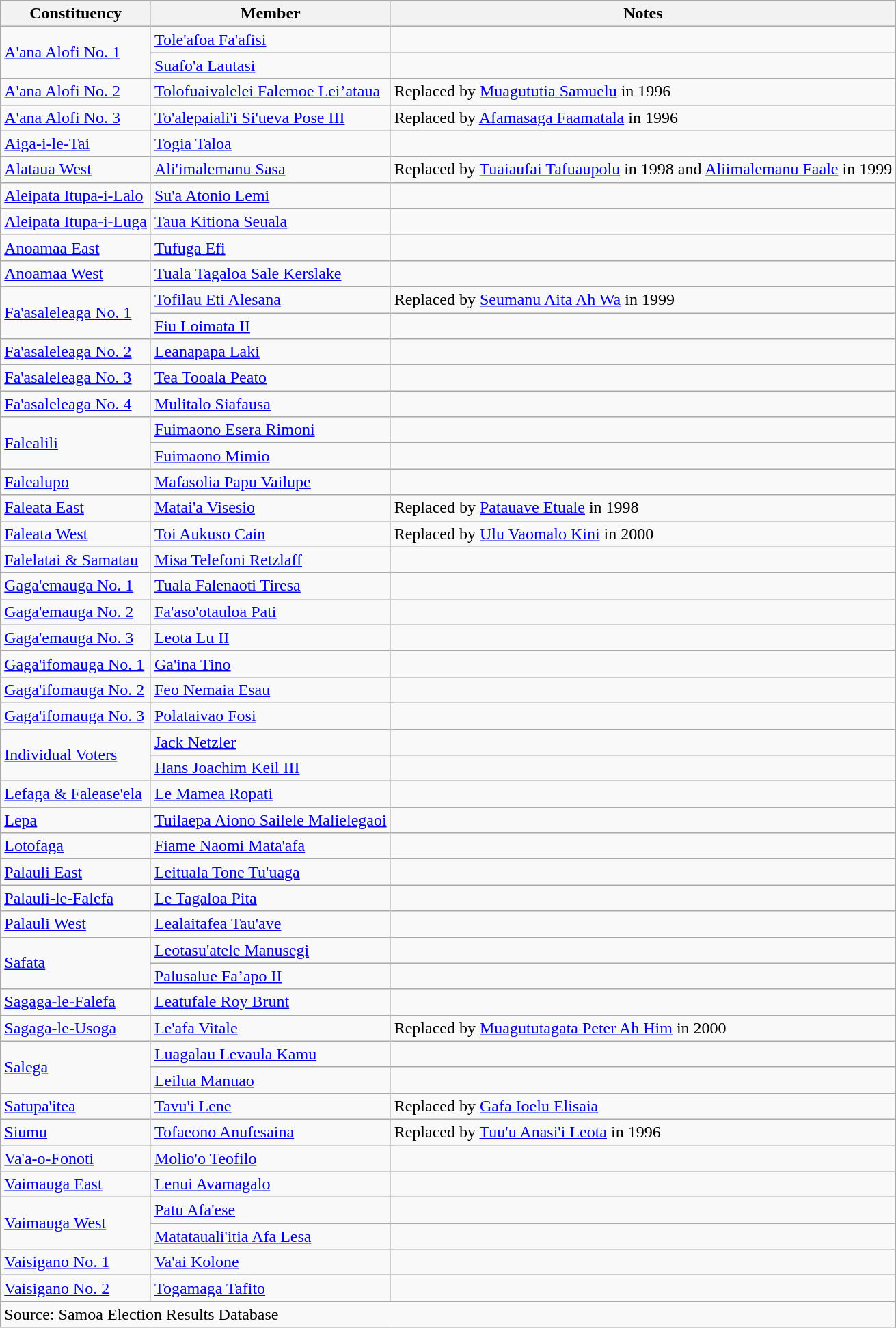<table class="wikitable sortable">
<tr>
<th>Constituency</th>
<th>Member</th>
<th>Notes</th>
</tr>
<tr>
<td rowspan=2><a href='#'>A'ana Alofi No. 1</a></td>
<td><a href='#'>Tole'afoa Fa'afisi</a></td>
<td></td>
</tr>
<tr>
<td><a href='#'>Suafo'a Lautasi</a></td>
<td></td>
</tr>
<tr>
<td><a href='#'>A'ana Alofi No. 2</a></td>
<td><a href='#'>Tolofuaivalelei Falemoe Lei’ataua</a></td>
<td>Replaced by <a href='#'>Muagututia Samuelu</a> in 1996</td>
</tr>
<tr>
<td><a href='#'>A'ana Alofi No. 3</a></td>
<td><a href='#'>To'alepaiali'i Si'ueva Pose III</a></td>
<td>Replaced by <a href='#'>Afamasaga Faamatala</a> in 1996</td>
</tr>
<tr>
<td><a href='#'>Aiga-i-le-Tai</a></td>
<td><a href='#'>Togia Taloa</a></td>
<td></td>
</tr>
<tr>
<td><a href='#'>Alataua West</a></td>
<td><a href='#'>Ali'imalemanu Sasa</a></td>
<td>Replaced by <a href='#'>Tuaiaufai Tafuaupolu</a> in 1998 and <a href='#'>Aliimalemanu Faale</a> in 1999</td>
</tr>
<tr>
<td><a href='#'>Aleipata Itupa-i-Lalo</a></td>
<td><a href='#'>Su'a Atonio Lemi</a></td>
<td></td>
</tr>
<tr>
<td><a href='#'>Aleipata Itupa-i-Luga</a></td>
<td><a href='#'>Taua Kitiona Seuala</a></td>
<td></td>
</tr>
<tr>
<td><a href='#'>Anoamaa East</a></td>
<td><a href='#'>Tufuga Efi</a></td>
<td></td>
</tr>
<tr>
<td><a href='#'>Anoamaa West</a></td>
<td><a href='#'>Tuala Tagaloa Sale Kerslake</a></td>
<td></td>
</tr>
<tr>
<td rowspan=2><a href='#'>Fa'asaleleaga No. 1</a></td>
<td><a href='#'>Tofilau Eti Alesana</a></td>
<td>Replaced by <a href='#'>Seumanu Aita Ah Wa</a> in 1999</td>
</tr>
<tr>
<td><a href='#'>Fiu Loimata II</a></td>
<td></td>
</tr>
<tr>
<td><a href='#'>Fa'asaleleaga No. 2</a></td>
<td><a href='#'>Leanapapa Laki</a></td>
<td></td>
</tr>
<tr>
<td><a href='#'>Fa'asaleleaga No. 3</a></td>
<td><a href='#'>Tea Tooala Peato</a></td>
<td></td>
</tr>
<tr>
<td><a href='#'>Fa'asaleleaga No. 4</a></td>
<td><a href='#'>Mulitalo Siafausa</a></td>
<td></td>
</tr>
<tr>
<td rowspan=2><a href='#'>Falealili</a></td>
<td><a href='#'>Fuimaono Esera Rimoni</a></td>
<td></td>
</tr>
<tr>
<td><a href='#'>Fuimaono Mimio</a></td>
<td></td>
</tr>
<tr>
<td><a href='#'>Falealupo</a></td>
<td><a href='#'>Mafasolia Papu Vailupe</a></td>
<td></td>
</tr>
<tr>
<td><a href='#'>Faleata East</a></td>
<td><a href='#'>Matai'a Visesio</a></td>
<td>Replaced by <a href='#'>Patauave Etuale</a> in 1998</td>
</tr>
<tr>
<td><a href='#'>Faleata West</a></td>
<td><a href='#'>Toi Aukuso Cain</a></td>
<td>Replaced by <a href='#'>Ulu Vaomalo Kini</a>  in 2000</td>
</tr>
<tr>
<td><a href='#'>Falelatai & Samatau</a></td>
<td><a href='#'>Misa Telefoni Retzlaff</a></td>
<td></td>
</tr>
<tr>
<td><a href='#'>Gaga'emauga No. 1</a></td>
<td><a href='#'>Tuala Falenaoti Tiresa</a></td>
<td></td>
</tr>
<tr>
<td><a href='#'>Gaga'emauga No. 2</a></td>
<td><a href='#'>Fa'aso'otauloa Pati</a></td>
<td></td>
</tr>
<tr>
<td><a href='#'>Gaga'emauga No. 3</a></td>
<td><a href='#'>Leota Lu II</a></td>
<td></td>
</tr>
<tr>
<td><a href='#'>Gaga'ifomauga No. 1</a></td>
<td><a href='#'>Ga'ina Tino</a></td>
<td></td>
</tr>
<tr>
<td><a href='#'>Gaga'ifomauga No. 2</a></td>
<td><a href='#'>Feo Nemaia Esau</a></td>
<td></td>
</tr>
<tr>
<td><a href='#'>Gaga'ifomauga No. 3</a></td>
<td><a href='#'>Polataivao Fosi</a></td>
<td></td>
</tr>
<tr>
<td rowspan=2><a href='#'>Individual Voters</a></td>
<td><a href='#'>Jack Netzler</a></td>
<td></td>
</tr>
<tr>
<td><a href='#'>Hans Joachim Keil III</a></td>
<td></td>
</tr>
<tr>
<td><a href='#'>Lefaga & Falease'ela</a></td>
<td><a href='#'>Le Mamea Ropati</a></td>
<td></td>
</tr>
<tr>
<td><a href='#'>Lepa</a></td>
<td><a href='#'>Tuilaepa Aiono Sailele Malielegaoi</a></td>
<td></td>
</tr>
<tr>
<td><a href='#'>Lotofaga</a></td>
<td><a href='#'>Fiame Naomi Mata'afa</a></td>
<td></td>
</tr>
<tr>
<td><a href='#'>Palauli East</a></td>
<td><a href='#'>Leituala Tone Tu'uaga</a></td>
<td></td>
</tr>
<tr>
<td><a href='#'>Palauli-le-Falefa</a></td>
<td><a href='#'>Le Tagaloa Pita </a></td>
<td></td>
</tr>
<tr>
<td><a href='#'>Palauli West</a></td>
<td><a href='#'>Lealaitafea Tau'ave</a></td>
<td></td>
</tr>
<tr>
<td rowspan=2><a href='#'>Safata</a></td>
<td><a href='#'>Leotasu'atele Manusegi</a></td>
<td></td>
</tr>
<tr>
<td><a href='#'>Palusalue Fa’apo II</a></td>
<td></td>
</tr>
<tr>
<td><a href='#'>Sagaga-le-Falefa</a></td>
<td><a href='#'>Leatufale Roy Brunt</a></td>
<td></td>
</tr>
<tr>
<td><a href='#'>Sagaga-le-Usoga</a></td>
<td><a href='#'>Le'afa Vitale</a></td>
<td>Replaced by <a href='#'>Muagututagata Peter Ah Him</a> in 2000</td>
</tr>
<tr>
<td rowspan=2><a href='#'>Salega</a></td>
<td><a href='#'>Luagalau Levaula Kamu</a></td>
<td></td>
</tr>
<tr>
<td><a href='#'>Leilua Manuao</a></td>
<td></td>
</tr>
<tr>
<td><a href='#'>Satupa'itea</a></td>
<td><a href='#'>Tavu'i Lene</a></td>
<td>Replaced by <a href='#'>Gafa Ioelu Elisaia</a></td>
</tr>
<tr>
<td><a href='#'>Siumu</a></td>
<td><a href='#'>Tofaeono Anufesaina</a></td>
<td>Replaced by <a href='#'>Tuu'u Anasi'i Leota</a> in 1996</td>
</tr>
<tr>
<td><a href='#'>Va'a-o-Fonoti</a></td>
<td><a href='#'>Molio'o Teofilo</a></td>
<td></td>
</tr>
<tr>
<td><a href='#'>Vaimauga East</a></td>
<td><a href='#'>Lenui Avamagalo</a></td>
<td></td>
</tr>
<tr>
<td rowspan=2><a href='#'>Vaimauga West</a></td>
<td><a href='#'>Patu Afa'ese</a></td>
<td></td>
</tr>
<tr>
<td><a href='#'>Matatauali'itia Afa Lesa</a></td>
<td></td>
</tr>
<tr>
<td><a href='#'>Vaisigano No. 1</a></td>
<td><a href='#'>Va'ai Kolone</a></td>
<td></td>
</tr>
<tr>
<td><a href='#'>Vaisigano No. 2</a></td>
<td><a href='#'>Togamaga Tafito</a></td>
<td></td>
</tr>
<tr class=sortbottom>
<td colspan=3>Source: Samoa Election Results Database</td>
</tr>
</table>
